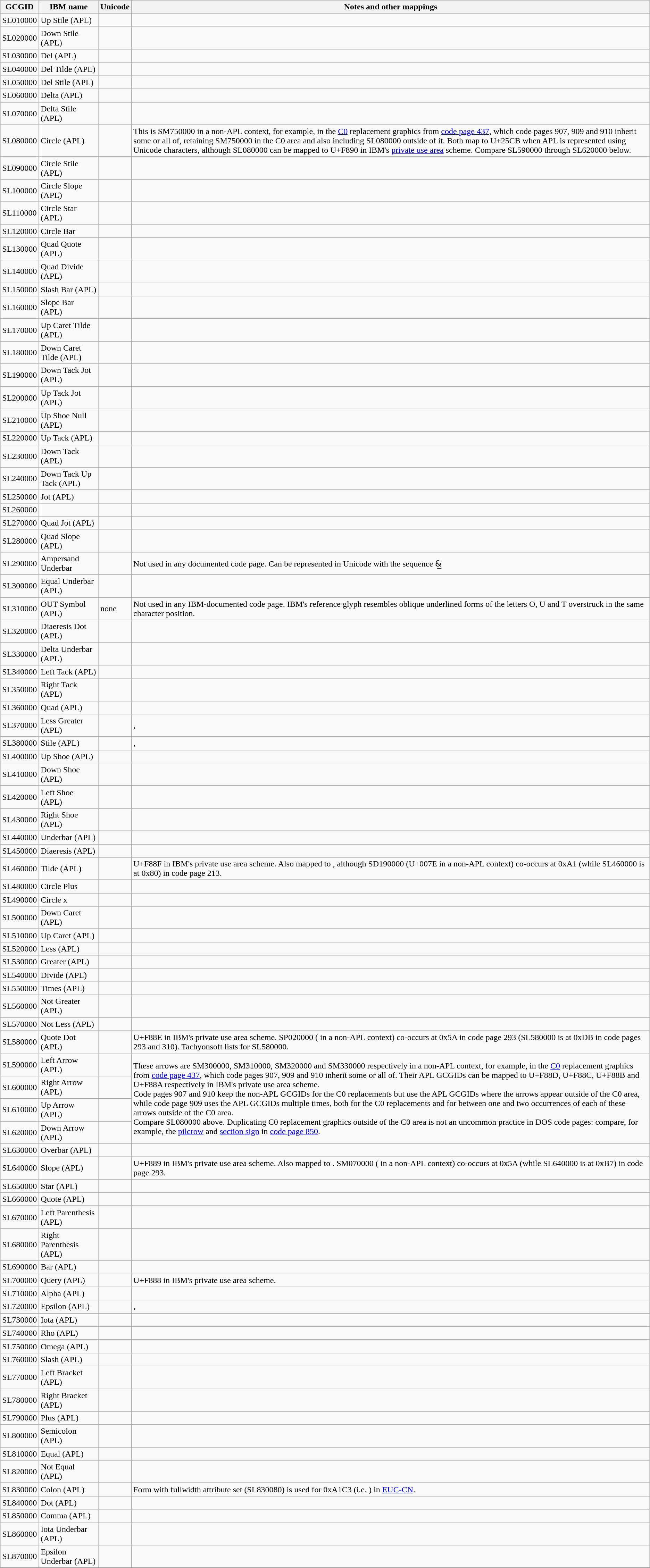<table class="wikitable collapsible">
<tr>
<th>GCGID</th>
<th>IBM name</th>
<th>Unicode</th>
<th>Notes and other mappings</th>
</tr>
<tr>
<td>SL010000</td>
<td>Up Stile (APL)</td>
<td></td>
<td></td>
</tr>
<tr>
<td>SL020000</td>
<td>Down Stile (APL)</td>
<td></td>
<td></td>
</tr>
<tr>
<td>SL030000</td>
<td>Del (APL)</td>
<td></td>
<td></td>
</tr>
<tr>
<td>SL040000</td>
<td>Del Tilde (APL)</td>
<td></td>
<td></td>
</tr>
<tr>
<td>SL050000</td>
<td>Del Stile (APL)</td>
<td></td>
<td></td>
</tr>
<tr>
<td>SL060000</td>
<td>Delta (APL)</td>
<td></td>
<td></td>
</tr>
<tr>
<td>SL070000</td>
<td>Delta Stile (APL)</td>
<td></td>
<td></td>
</tr>
<tr>
<td>SL080000</td>
<td>Circle (APL)</td>
<td></td>
<td>This is SM750000 in a non-APL context, for example, in the <a href='#'>C0</a> replacement graphics from <a href='#'>code page 437</a>, which code pages 907, 909 and 910 inherit some or all of, retaining SM750000 in the C0 area and also including SL080000 outside of it. Both map to U+25CB when APL is represented using Unicode characters, although SL080000 can be mapped to U+F890 in IBM's <a href='#'>private use area</a> scheme. Compare SL590000 through SL620000 below.</td>
</tr>
<tr>
<td>SL090000</td>
<td>Circle Stile (APL)</td>
<td></td>
<td></td>
</tr>
<tr>
<td>SL100000</td>
<td>Circle Slope (APL)</td>
<td></td>
<td></td>
</tr>
<tr>
<td>SL110000</td>
<td>Circle Star (APL)</td>
<td></td>
<td></td>
</tr>
<tr>
<td>SL120000</td>
<td>Circle Bar</td>
<td></td>
<td></td>
</tr>
<tr>
<td>SL130000</td>
<td>Quad Quote (APL)</td>
<td></td>
<td></td>
</tr>
<tr>
<td>SL140000</td>
<td>Quad Divide (APL)</td>
<td></td>
<td></td>
</tr>
<tr>
<td>SL150000</td>
<td>Slash Bar (APL)</td>
<td></td>
<td></td>
</tr>
<tr>
<td>SL160000</td>
<td>Slope Bar (APL)</td>
<td></td>
<td></td>
</tr>
<tr>
<td>SL170000</td>
<td>Up Caret Tilde (APL)</td>
<td></td>
<td></td>
</tr>
<tr>
<td>SL180000</td>
<td>Down Caret Tilde (APL)</td>
<td></td>
<td></td>
</tr>
<tr>
<td>SL190000</td>
<td>Down Tack Jot (APL)</td>
<td></td>
<td></td>
</tr>
<tr>
<td>SL200000</td>
<td>Up Tack Jot (APL)</td>
<td></td>
<td></td>
</tr>
<tr>
<td>SL210000</td>
<td>Up Shoe Null (APL)</td>
<td></td>
<td></td>
</tr>
<tr>
<td>SL220000</td>
<td>Up Tack (APL)</td>
<td></td>
<td></td>
</tr>
<tr>
<td>SL230000</td>
<td>Down Tack (APL)</td>
<td></td>
<td></td>
</tr>
<tr>
<td>SL240000</td>
<td>Down Tack Up Tack (APL)</td>
<td></td>
<td></td>
</tr>
<tr>
<td>SL250000</td>
<td>Jot (APL)</td>
<td></td>
<td></td>
</tr>
<tr>
<td>SL260000</td>
<td></td>
<td></td>
<td></td>
</tr>
<tr>
<td>SL270000</td>
<td>Quad Jot (APL)</td>
<td></td>
<td></td>
</tr>
<tr>
<td>SL280000</td>
<td>Quad Slope (APL)</td>
<td></td>
<td></td>
</tr>
<tr>
<td>SL290000</td>
<td>Ampersand Underbar</td>
<td></td>
<td>Not used in any documented code page. Can be represented in Unicode with the sequence   &̲</td>
</tr>
<tr>
<td>SL300000</td>
<td>Equal Underbar (APL)</td>
<td></td>
<td></td>
</tr>
<tr>
<td>SL310000</td>
<td>OUT Symbol (APL)</td>
<td>none</td>
<td>Not used in any IBM-documented code page. IBM's reference glyph resembles oblique underlined forms of the letters O, U and T overstruck in the same character position.</td>
</tr>
<tr>
<td>SL320000</td>
<td>Diaeresis Dot (APL)</td>
<td></td>
<td></td>
</tr>
<tr>
<td>SL330000</td>
<td>Delta Underbar (APL)</td>
<td></td>
<td></td>
</tr>
<tr>
<td>SL340000</td>
<td>Left Tack (APL)</td>
<td></td>
<td></td>
</tr>
<tr>
<td>SL350000</td>
<td>Right Tack (APL)</td>
<td></td>
<td></td>
</tr>
<tr>
<td>SL360000</td>
<td>Quad (APL)</td>
<td></td>
<td></td>
</tr>
<tr>
<td>SL370000</td>
<td>Less Greater (APL)</td>
<td></td>
<td>, </td>
</tr>
<tr>
<td>SL380000</td>
<td>Stile (APL)</td>
<td></td>
<td>, </td>
</tr>
<tr>
<td>SL400000</td>
<td>Up Shoe (APL)</td>
<td></td>
<td></td>
</tr>
<tr>
<td>SL410000</td>
<td>Down Shoe (APL)</td>
<td></td>
<td></td>
</tr>
<tr>
<td>SL420000</td>
<td>Left Shoe (APL)</td>
<td></td>
<td></td>
</tr>
<tr>
<td>SL430000</td>
<td>Right Shoe (APL)</td>
<td></td>
<td></td>
</tr>
<tr>
<td>SL440000</td>
<td>Underbar (APL)</td>
<td></td>
<td></td>
</tr>
<tr>
<td>SL450000</td>
<td>Diaeresis (APL)</td>
<td></td>
<td></td>
</tr>
<tr>
<td>SL460000</td>
<td>Tilde (APL)</td>
<td></td>
<td>U+F88F in IBM's private use area scheme. Also mapped to , although SD190000 (U+007E in a non-APL context) co-occurs at 0xA1 (while SL460000 is at 0x80) in code page 213.</td>
</tr>
<tr>
<td>SL480000</td>
<td>Circle Plus</td>
<td></td>
<td></td>
</tr>
<tr>
<td>SL490000</td>
<td>Circle x</td>
<td></td>
<td></td>
</tr>
<tr>
<td>SL500000</td>
<td>Down Caret (APL)</td>
<td></td>
<td></td>
</tr>
<tr>
<td>SL510000</td>
<td>Up Caret (APL)</td>
<td></td>
<td></td>
</tr>
<tr>
<td>SL520000</td>
<td>Less (APL)</td>
<td></td>
<td></td>
</tr>
<tr>
<td>SL530000</td>
<td>Greater (APL)</td>
<td></td>
<td></td>
</tr>
<tr>
<td>SL540000</td>
<td>Divide (APL)</td>
<td></td>
<td></td>
</tr>
<tr>
<td>SL550000</td>
<td>Times (APL)</td>
<td></td>
<td></td>
</tr>
<tr>
<td>SL560000</td>
<td>Not Greater (APL)</td>
<td></td>
<td></td>
</tr>
<tr>
<td>SL570000</td>
<td>Not Less (APL)</td>
<td></td>
<td></td>
</tr>
<tr>
<td>SL580000</td>
<td>Quote Dot (APL)</td>
<td></td>
<td>U+F88E in IBM's private use area scheme. SP020000 ( in a non-APL context) co-occurs at 0x5A in code page 293 (SL580000 is at 0xDB in code pages 293 and 310). Tachyonsoft lists  for SL580000.</td>
</tr>
<tr>
<td>SL590000</td>
<td>Left Arrow (APL)</td>
<td></td>
<td rowspan=4>These arrows are SM300000, SM310000, SM320000 and SM330000 respectively in a non-APL context, for example, in the <a href='#'>C0</a> replacement graphics from <a href='#'>code page 437</a>, which code pages 907, 909 and 910 inherit some or all of. Their APL GCGIDs can be mapped to U+F88D, U+F88C, U+F88B and U+F88A respectively in IBM's private use area scheme.<br>Code pages 907 and 910 keep the non-APL GCGIDs for the C0 replacements but use the APL GCGIDs where the arrows appear outside of the C0 area, while code page 909 uses the APL GCGIDs multiple times, both for the C0 replacements and for between one and two occurrences of each of these arrows outside of the C0 area.<br>Compare SL080000 above. Duplicating C0 replacement graphics outside of the C0 area is not an uncommon practice in DOS code pages: compare, for example, the <a href='#'>pilcrow</a> and <a href='#'>section sign</a> in <a href='#'>code page 850</a>.</td>
</tr>
<tr>
<td>SL600000</td>
<td>Right Arrow (APL)</td>
<td></td>
</tr>
<tr>
<td>SL610000</td>
<td>Up Arrow (APL)</td>
<td></td>
</tr>
<tr>
<td>SL620000</td>
<td>Down Arrow (APL)</td>
<td></td>
</tr>
<tr>
<td>SL630000</td>
<td>Overbar (APL)</td>
<td></td>
<td></td>
</tr>
<tr>
<td>SL640000</td>
<td>Slope (APL)</td>
<td></td>
<td>U+F889 in IBM's private use area scheme. Also mapped to . SM070000 ( in a non-APL context) co-occurs at 0x5A (while SL640000 is at 0xB7) in code page 293.</td>
</tr>
<tr>
<td>SL650000</td>
<td>Star (APL)</td>
<td></td>
<td></td>
</tr>
<tr>
<td>SL660000</td>
<td>Quote (APL)</td>
<td></td>
<td></td>
</tr>
<tr>
<td>SL670000</td>
<td>Left Parenthesis (APL)</td>
<td></td>
<td></td>
</tr>
<tr>
<td>SL680000</td>
<td>Right Parenthesis (APL)</td>
<td></td>
<td></td>
</tr>
<tr>
<td>SL690000</td>
<td>Bar (APL)</td>
<td></td>
<td></td>
</tr>
<tr>
<td>SL700000</td>
<td>Query (APL)</td>
<td></td>
<td>U+F888 in IBM's private use area scheme.</td>
</tr>
<tr>
<td>SL710000</td>
<td>Alpha (APL)</td>
<td></td>
<td></td>
</tr>
<tr>
<td>SL720000</td>
<td>Epsilon (APL)</td>
<td></td>
<td>, </td>
</tr>
<tr>
<td>SL730000</td>
<td>Iota (APL)</td>
<td></td>
<td></td>
</tr>
<tr>
<td>SL740000</td>
<td>Rho (APL)</td>
<td></td>
<td></td>
</tr>
<tr>
<td>SL750000</td>
<td>Omega (APL)</td>
<td></td>
<td></td>
</tr>
<tr>
<td>SL760000</td>
<td>Slash (APL)</td>
<td></td>
<td></td>
</tr>
<tr>
<td>SL770000</td>
<td>Left Bracket (APL)</td>
<td></td>
<td></td>
</tr>
<tr>
<td>SL780000</td>
<td>Right Bracket (APL)</td>
<td></td>
<td></td>
</tr>
<tr>
<td>SL790000</td>
<td>Plus (APL)</td>
<td></td>
<td></td>
</tr>
<tr>
<td>SL800000</td>
<td>Semicolon (APL)</td>
<td></td>
<td></td>
</tr>
<tr>
<td>SL810000</td>
<td>Equal (APL)</td>
<td></td>
<td></td>
</tr>
<tr>
<td>SL820000</td>
<td>Not Equal (APL)</td>
<td></td>
<td></td>
</tr>
<tr>
<td>SL830000</td>
<td>Colon (APL)</td>
<td></td>
<td>Form with fullwidth attribute set (SL830080) is used for 0xA1C3 (i.e. ) in <a href='#'>EUC-CN</a>.</td>
</tr>
<tr>
<td>SL840000</td>
<td>Dot (APL)</td>
<td></td>
<td></td>
</tr>
<tr>
<td>SL850000</td>
<td>Comma (APL)</td>
<td></td>
<td></td>
</tr>
<tr>
<td>SL860000</td>
<td>Iota Underbar (APL)</td>
<td></td>
<td></td>
</tr>
<tr>
<td>SL870000</td>
<td>Epsilon Underbar (APL)</td>
<td></td>
<td></td>
</tr>
</table>
